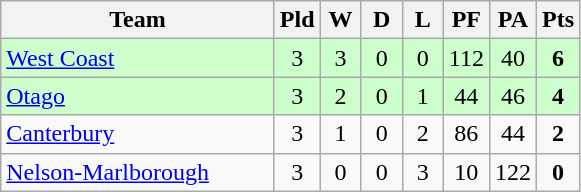<table class="wikitable" style="text-align:center;">
<tr>
<th width=175>Team</th>
<th width=20 abbr="Played">Pld</th>
<th width=20 abbr="Won">W</th>
<th width=20 abbr="Drawn">D</th>
<th width=20 abbr="Lost">L</th>
<th width=20 abbr="Points for">PF</th>
<th width=20 abbr="Points against">PA</th>
<th width=20 abbr="Points">Pts</th>
</tr>
<tr style="background: #ccffcc;">
<td style="text-align:left;"><a href='#'>West Coast</a></td>
<td>3</td>
<td>3</td>
<td>0</td>
<td>0</td>
<td>112</td>
<td>40</td>
<td><strong>6</strong></td>
</tr>
<tr style="background: #ccffcc;">
<td style="text-align:left;"><a href='#'>Otago</a></td>
<td>3</td>
<td>2</td>
<td>0</td>
<td>1</td>
<td>44</td>
<td>46</td>
<td><strong>4</strong></td>
</tr>
<tr>
<td style="text-align:left;"><a href='#'>Canterbury</a></td>
<td>3</td>
<td>1</td>
<td>0</td>
<td>2</td>
<td>86</td>
<td>44</td>
<td><strong>2</strong></td>
</tr>
<tr>
<td style="text-align:left;"><a href='#'>Nelson-Marlborough</a></td>
<td>3</td>
<td>0</td>
<td>0</td>
<td>3</td>
<td>10</td>
<td>122</td>
<td><strong>0</strong></td>
</tr>
</table>
